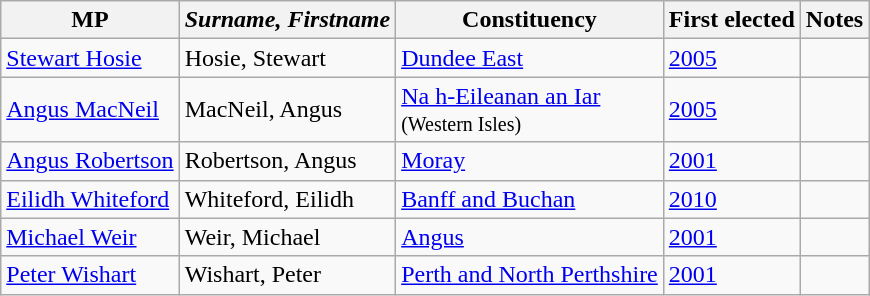<table class="wikitable sortable">
<tr>
<th>MP</th>
<th><em>Surname, Firstname</em></th>
<th>Constituency</th>
<th>First elected</th>
<th>Notes</th>
</tr>
<tr>
<td><a href='#'>Stewart Hosie</a></td>
<td>Hosie, Stewart</td>
<td><a href='#'>Dundee East</a></td>
<td><a href='#'>2005</a></td>
<td></td>
</tr>
<tr>
<td><a href='#'>Angus MacNeil</a></td>
<td>MacNeil, Angus</td>
<td><a href='#'>Na h-Eileanan an Iar</a><br><small>(Western Isles)</small></td>
<td><a href='#'>2005</a></td>
<td></td>
</tr>
<tr>
<td><a href='#'>Angus Robertson</a></td>
<td>Robertson, Angus</td>
<td><a href='#'>Moray</a></td>
<td><a href='#'>2001</a></td>
<td></td>
</tr>
<tr>
<td><a href='#'>Eilidh Whiteford</a></td>
<td>Whiteford, Eilidh</td>
<td><a href='#'>Banff and Buchan</a></td>
<td><a href='#'>2010</a></td>
<td></td>
</tr>
<tr>
<td><a href='#'>Michael Weir</a></td>
<td>Weir, Michael</td>
<td><a href='#'>Angus</a></td>
<td><a href='#'>2001</a></td>
<td></td>
</tr>
<tr>
<td><a href='#'>Peter Wishart</a></td>
<td>Wishart, Peter</td>
<td><a href='#'>Perth and North Perthshire</a></td>
<td><a href='#'>2001</a></td>
<td></td>
</tr>
</table>
